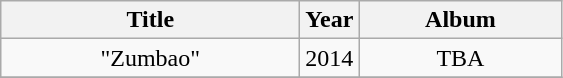<table class="wikitable plainrowheaders" style="text-align:center;">
<tr>
<th rowspan="1" style="width:12em;">Title</th>
<th rowspan="1">Year</th>
<th rowspan="1" style="width:8em;">Album</th>
</tr>
<tr>
<td rowspan="1">"Zumbao"</td>
<td>2014</td>
<td>TBA</td>
</tr>
<tr>
</tr>
</table>
